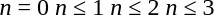<table>
<tr>
<td></td>
<td></td>
<td></td>
<td></td>
</tr>
<tr>
<td align=center><em>n</em> = 0</td>
<td align=center><em>n</em> ≤ 1</td>
<td align=center><em>n</em> ≤ 2</td>
<td align=center><em>n</em> ≤ 3</td>
</tr>
</table>
